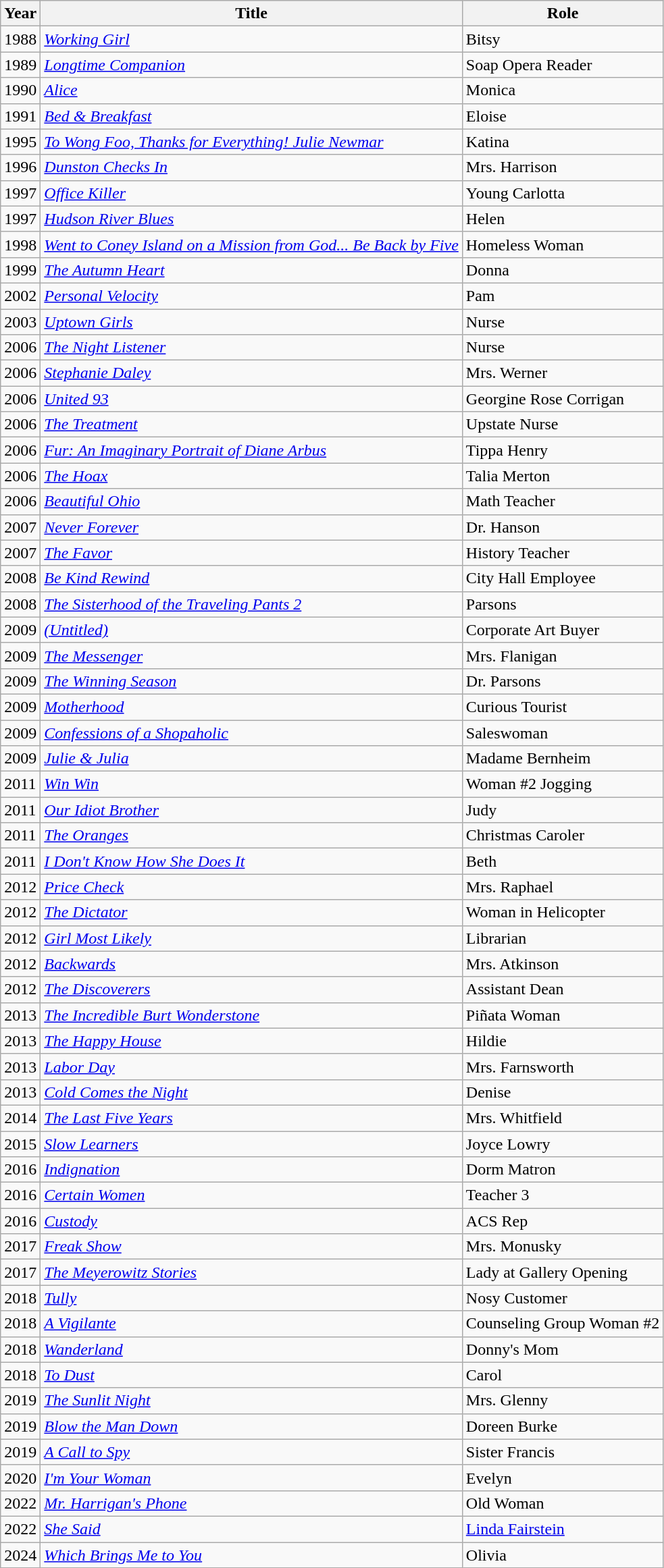<table class="wikitable sortable">
<tr>
<th>Year</th>
<th>Title</th>
<th>Role</th>
</tr>
<tr>
<td>1988</td>
<td><em><a href='#'>Working Girl</a></em></td>
<td>Bitsy</td>
</tr>
<tr>
<td>1989</td>
<td><em><a href='#'>Longtime Companion</a></em></td>
<td>Soap Opera Reader</td>
</tr>
<tr>
<td>1990</td>
<td><em><a href='#'>Alice</a></em></td>
<td>Monica</td>
</tr>
<tr>
<td>1991</td>
<td><em><a href='#'>Bed & Breakfast</a></em></td>
<td>Eloise</td>
</tr>
<tr>
<td>1995</td>
<td><em><a href='#'>To Wong Foo, Thanks for Everything! Julie Newmar</a></em></td>
<td>Katina</td>
</tr>
<tr>
<td>1996</td>
<td><em><a href='#'>Dunston Checks In</a></em></td>
<td>Mrs. Harrison</td>
</tr>
<tr>
<td>1997</td>
<td><em><a href='#'>Office Killer</a></em></td>
<td>Young Carlotta</td>
</tr>
<tr>
<td>1997</td>
<td><em><a href='#'>Hudson River Blues</a></em></td>
<td>Helen</td>
</tr>
<tr>
<td>1998</td>
<td><em><a href='#'>Went to Coney Island on a Mission from God... Be Back by Five</a></em></td>
<td>Homeless Woman</td>
</tr>
<tr>
<td>1999</td>
<td><em><a href='#'>The Autumn Heart</a></em></td>
<td>Donna</td>
</tr>
<tr>
<td>2002</td>
<td><em><a href='#'>Personal Velocity</a></em></td>
<td>Pam</td>
</tr>
<tr>
<td>2003</td>
<td><em><a href='#'>Uptown Girls</a></em></td>
<td>Nurse</td>
</tr>
<tr>
<td>2006</td>
<td><em><a href='#'>The Night Listener</a></em></td>
<td>Nurse</td>
</tr>
<tr>
<td>2006</td>
<td><em><a href='#'>Stephanie Daley</a></em></td>
<td>Mrs. Werner</td>
</tr>
<tr>
<td>2006</td>
<td><em><a href='#'>United 93</a></em></td>
<td>Georgine Rose Corrigan</td>
</tr>
<tr>
<td>2006</td>
<td><em><a href='#'>The Treatment</a></em></td>
<td>Upstate Nurse</td>
</tr>
<tr>
<td>2006</td>
<td><em><a href='#'>Fur: An Imaginary Portrait of Diane Arbus</a></em></td>
<td>Tippa Henry</td>
</tr>
<tr>
<td>2006</td>
<td><em><a href='#'>The Hoax</a></em></td>
<td>Talia Merton</td>
</tr>
<tr>
<td>2006</td>
<td><em><a href='#'>Beautiful Ohio</a></em></td>
<td>Math Teacher</td>
</tr>
<tr>
<td>2007</td>
<td><em><a href='#'>Never Forever</a></em></td>
<td>Dr. Hanson</td>
</tr>
<tr>
<td>2007</td>
<td><em><a href='#'>The Favor</a></em></td>
<td>History Teacher</td>
</tr>
<tr>
<td>2008</td>
<td><em><a href='#'>Be Kind Rewind</a></em></td>
<td>City Hall Employee</td>
</tr>
<tr>
<td>2008</td>
<td><em><a href='#'>The Sisterhood of the Traveling Pants 2</a></em></td>
<td>Parsons</td>
</tr>
<tr>
<td>2009</td>
<td><em><a href='#'>(Untitled)</a></em></td>
<td>Corporate Art Buyer</td>
</tr>
<tr>
<td>2009</td>
<td><em><a href='#'>The Messenger</a></em></td>
<td>Mrs. Flanigan</td>
</tr>
<tr>
<td>2009</td>
<td><em><a href='#'>The Winning Season</a></em></td>
<td>Dr. Parsons</td>
</tr>
<tr>
<td>2009</td>
<td><em><a href='#'>Motherhood</a></em></td>
<td>Curious Tourist</td>
</tr>
<tr>
<td>2009</td>
<td><em><a href='#'>Confessions of a Shopaholic</a></em></td>
<td>Saleswoman</td>
</tr>
<tr>
<td>2009</td>
<td><em><a href='#'>Julie & Julia</a></em></td>
<td>Madame Bernheim</td>
</tr>
<tr>
<td>2011</td>
<td><em><a href='#'>Win Win</a></em></td>
<td>Woman #2 Jogging</td>
</tr>
<tr>
<td>2011</td>
<td><em><a href='#'>Our Idiot Brother</a></em></td>
<td>Judy</td>
</tr>
<tr>
<td>2011</td>
<td><em><a href='#'>The Oranges</a></em></td>
<td>Christmas Caroler</td>
</tr>
<tr>
<td>2011</td>
<td><em><a href='#'>I Don't Know How She Does It</a></em></td>
<td>Beth</td>
</tr>
<tr>
<td>2012</td>
<td><em><a href='#'>Price Check</a></em></td>
<td>Mrs. Raphael</td>
</tr>
<tr>
<td>2012</td>
<td><em><a href='#'>The Dictator</a></em></td>
<td>Woman in Helicopter</td>
</tr>
<tr>
<td>2012</td>
<td><em><a href='#'>Girl Most Likely</a></em></td>
<td>Librarian</td>
</tr>
<tr>
<td>2012</td>
<td><em><a href='#'>Backwards</a></em></td>
<td>Mrs. Atkinson</td>
</tr>
<tr>
<td>2012</td>
<td><em><a href='#'>The Discoverers</a></em></td>
<td>Assistant Dean</td>
</tr>
<tr>
<td>2013</td>
<td><em><a href='#'>The Incredible Burt Wonderstone</a></em></td>
<td>Piñata Woman</td>
</tr>
<tr>
<td>2013</td>
<td><em><a href='#'>The Happy House</a></em></td>
<td>Hildie</td>
</tr>
<tr>
<td>2013</td>
<td><em><a href='#'>Labor Day</a></em></td>
<td>Mrs. Farnsworth</td>
</tr>
<tr>
<td>2013</td>
<td><em><a href='#'>Cold Comes the Night</a></em></td>
<td>Denise</td>
</tr>
<tr>
<td>2014</td>
<td><em><a href='#'>The Last Five Years</a></em></td>
<td>Mrs. Whitfield</td>
</tr>
<tr>
<td>2015</td>
<td><em><a href='#'>Slow Learners</a></em></td>
<td>Joyce Lowry</td>
</tr>
<tr>
<td>2016</td>
<td><em><a href='#'>Indignation</a></em></td>
<td>Dorm Matron</td>
</tr>
<tr>
<td>2016</td>
<td><em><a href='#'>Certain Women</a></em></td>
<td>Teacher 3</td>
</tr>
<tr>
<td>2016</td>
<td><em><a href='#'>Custody</a></em></td>
<td>ACS Rep</td>
</tr>
<tr>
<td>2017</td>
<td><em><a href='#'>Freak Show</a></em></td>
<td>Mrs. Monusky</td>
</tr>
<tr>
<td>2017</td>
<td><em><a href='#'>The Meyerowitz Stories</a></em></td>
<td>Lady at Gallery Opening</td>
</tr>
<tr>
<td>2018</td>
<td><em><a href='#'>Tully</a></em></td>
<td>Nosy Customer</td>
</tr>
<tr>
<td>2018</td>
<td><em><a href='#'>A Vigilante</a></em></td>
<td>Counseling Group Woman #2</td>
</tr>
<tr>
<td>2018</td>
<td><em><a href='#'>Wanderland</a></em></td>
<td>Donny's Mom</td>
</tr>
<tr>
<td>2018</td>
<td><em><a href='#'>To Dust</a></em></td>
<td>Carol</td>
</tr>
<tr>
<td>2019</td>
<td><em><a href='#'>The Sunlit Night</a></em></td>
<td>Mrs. Glenny</td>
</tr>
<tr>
<td>2019</td>
<td><em><a href='#'>Blow the Man Down</a></em></td>
<td>Doreen Burke</td>
</tr>
<tr>
<td>2019</td>
<td><em><a href='#'>A Call to Spy</a></em></td>
<td>Sister Francis</td>
</tr>
<tr>
<td>2020</td>
<td><em><a href='#'>I'm Your Woman</a></em></td>
<td>Evelyn</td>
</tr>
<tr>
<td>2022</td>
<td><em><a href='#'>Mr. Harrigan's Phone</a></em></td>
<td>Old Woman</td>
</tr>
<tr>
<td>2022</td>
<td><em><a href='#'>She Said</a></em></td>
<td><a href='#'>Linda Fairstein</a></td>
</tr>
<tr>
<td>2024</td>
<td><em><a href='#'>Which Brings Me to You</a></em></td>
<td>Olivia</td>
</tr>
</table>
